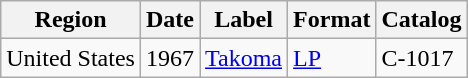<table class="wikitable">
<tr>
<th>Region</th>
<th>Date</th>
<th>Label</th>
<th>Format</th>
<th>Catalog</th>
</tr>
<tr>
<td>United States</td>
<td>1967</td>
<td><a href='#'>Takoma</a></td>
<td><a href='#'>LP</a></td>
<td>C-1017</td>
</tr>
</table>
